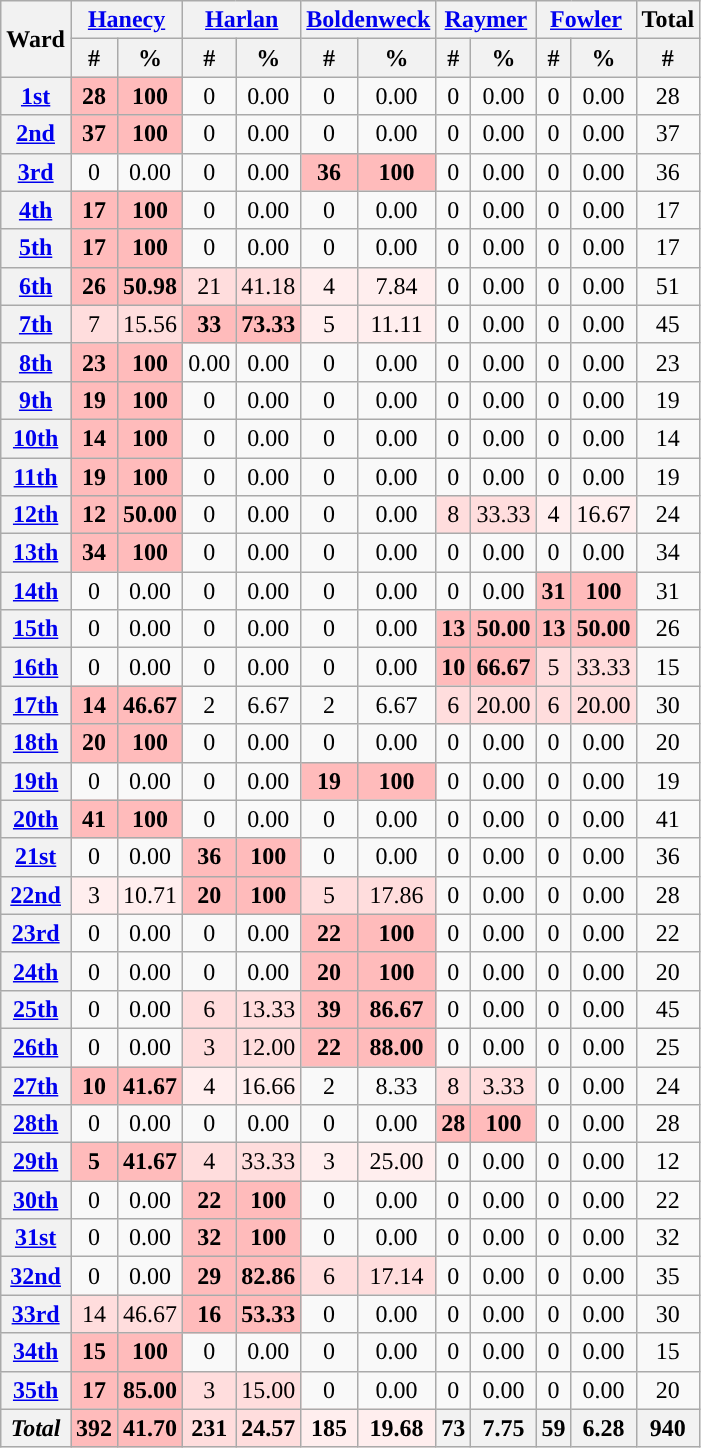<table class="wikitable mw-collapsible mw-collapsed" style="text-align: center">
<tr>
<th rowspan=2>Ward</th>
<th colspan=2><a href='#'>Hanecy</a></th>
<th colspan=2><a href='#'>Harlan</a></th>
<th colspan=2><a href='#'>Boldenweck</a></th>
<th colspan=2><a href='#'>Raymer</a></th>
<th colspan=2><a href='#'>Fowler</a></th>
<th>Total</th>
</tr>
<tr>
<th>#</th>
<th>%</th>
<th>#</th>
<th>%</th>
<th>#</th>
<th>%</th>
<th>#</th>
<th>%</th>
<th>#</th>
<th>%</th>
<th>#</th>
</tr>
<tr>
<th><a href='#'>1st</a></th>
<td style="background:#fbb;"><strong>28</strong></td>
<td style="background:#fbb;"><strong>100</strong></td>
<td>0</td>
<td>0.00</td>
<td>0</td>
<td>0.00</td>
<td>0</td>
<td>0.00</td>
<td>0</td>
<td>0.00</td>
<td>28</td>
</tr>
<tr>
<th><a href='#'>2nd</a></th>
<td style="background:#fbb;"><strong>37</strong></td>
<td style="background:#fbb;"><strong>100</strong></td>
<td>0</td>
<td>0.00</td>
<td>0</td>
<td>0.00</td>
<td>0</td>
<td>0.00</td>
<td>0</td>
<td>0.00</td>
<td>37</td>
</tr>
<tr>
<th><a href='#'>3rd</a></th>
<td>0</td>
<td>0.00</td>
<td>0</td>
<td>0.00</td>
<td style="background:#fbb;"><strong>36</strong></td>
<td style="background:#fbb;"><strong>100</strong></td>
<td>0</td>
<td>0.00</td>
<td>0</td>
<td>0.00</td>
<td>36</td>
</tr>
<tr>
<th><a href='#'>4th</a></th>
<td style="background:#fbb;"><strong>17</strong></td>
<td style="background:#fbb;"><strong>100</strong></td>
<td>0</td>
<td>0.00</td>
<td>0</td>
<td>0.00</td>
<td>0</td>
<td>0.00</td>
<td>0</td>
<td>0.00</td>
<td>17</td>
</tr>
<tr>
<th><a href='#'>5th</a></th>
<td style="background:#fbb;"><strong>17</strong></td>
<td style="background:#fbb;"><strong>100</strong></td>
<td>0</td>
<td>0.00</td>
<td>0</td>
<td>0.00</td>
<td>0</td>
<td>0.00</td>
<td>0</td>
<td>0.00</td>
<td>17</td>
</tr>
<tr>
<th><a href='#'>6th</a></th>
<td style="background:#fbb;"><strong>26</strong></td>
<td style="background:#fbb;"><strong>50.98</strong></td>
<td style="background:#fdd;">21</td>
<td style="background:#fdd;">41.18</td>
<td style="background:#fee;">4</td>
<td style="background:#fee;">7.84</td>
<td>0</td>
<td>0.00</td>
<td>0</td>
<td>0.00</td>
<td>51</td>
</tr>
<tr>
<th><a href='#'>7th</a></th>
<td style="background:#fdd;">7</td>
<td style="background:#fdd;">15.56</td>
<td style="background:#fbb;"><strong>33</strong></td>
<td style="background:#fbb;"><strong>73.33</strong></td>
<td style="background:#fee;">5</td>
<td style="background:#fee;">11.11</td>
<td>0</td>
<td>0.00</td>
<td>0</td>
<td>0.00</td>
<td>45</td>
</tr>
<tr>
<th><a href='#'>8th</a></th>
<td style="background:#fbb;"><strong>23</strong></td>
<td style="background:#fbb;"><strong>100</strong></td>
<td>0.00</td>
<td>0.00</td>
<td>0</td>
<td>0.00</td>
<td>0</td>
<td>0.00</td>
<td>0</td>
<td>0.00</td>
<td>23</td>
</tr>
<tr>
<th><a href='#'>9th</a></th>
<td style="background:#fbb;"><strong>19</strong></td>
<td style="background:#fbb;"><strong>100</strong></td>
<td>0</td>
<td>0.00</td>
<td>0</td>
<td>0.00</td>
<td>0</td>
<td>0.00</td>
<td>0</td>
<td>0.00</td>
<td>19</td>
</tr>
<tr>
<th><a href='#'>10th</a></th>
<td style="background:#fbb;"><strong>14</strong></td>
<td style="background:#fbb;"><strong>100</strong></td>
<td>0</td>
<td>0.00</td>
<td>0</td>
<td>0.00</td>
<td>0</td>
<td>0.00</td>
<td>0</td>
<td>0.00</td>
<td>14</td>
</tr>
<tr>
<th><a href='#'>11th</a></th>
<td style="background:#fbb;"><strong>19</strong></td>
<td style="background:#fbb;"><strong>100</strong></td>
<td>0</td>
<td>0.00</td>
<td>0</td>
<td>0.00</td>
<td>0</td>
<td>0.00</td>
<td>0</td>
<td>0.00</td>
<td>19</td>
</tr>
<tr>
<th><a href='#'>12th</a></th>
<td style="background:#fbb;"><strong>12</strong></td>
<td style="background:#fbb;"><strong>50.00</strong></td>
<td>0</td>
<td>0.00</td>
<td>0</td>
<td>0.00</td>
<td style="background:#fdd;">8</td>
<td style="background:#fdd;">33.33</td>
<td style="background:#fee;">4</td>
<td style="background:#fee;">16.67</td>
<td>24</td>
</tr>
<tr>
<th><a href='#'>13th</a></th>
<td style="background:#fbb;"><strong>34</strong></td>
<td style="background:#fbb;"><strong>100</strong></td>
<td>0</td>
<td>0.00</td>
<td>0</td>
<td>0.00</td>
<td>0</td>
<td>0.00</td>
<td>0</td>
<td>0.00</td>
<td>34</td>
</tr>
<tr>
<th><a href='#'>14th</a></th>
<td>0</td>
<td>0.00</td>
<td>0</td>
<td>0.00</td>
<td>0</td>
<td>0.00</td>
<td>0</td>
<td>0.00</td>
<td style="background:#fbb;"><strong>31</strong></td>
<td style="background:#fbb;"><strong>100</strong></td>
<td>31</td>
</tr>
<tr>
<th><a href='#'>15th</a></th>
<td>0</td>
<td>0.00</td>
<td>0</td>
<td>0.00</td>
<td>0</td>
<td>0.00</td>
<td style="background:#fbb;"><strong>13</strong></td>
<td style="background:#fbb;"><strong>50.00</strong></td>
<td style="background:#fbb;"><strong>13</strong></td>
<td style="background:#fbb;"><strong>50.00</strong></td>
<td>26</td>
</tr>
<tr>
<th><a href='#'>16th</a></th>
<td>0</td>
<td>0.00</td>
<td>0</td>
<td>0.00</td>
<td>0</td>
<td>0.00</td>
<td style="background:#fbb;"><strong>10</strong></td>
<td style="background:#fbb;"><strong>66.67</strong></td>
<td style="background:#fdd;">5</td>
<td style="background:#fdd;">33.33</td>
<td>15</td>
</tr>
<tr>
<th><a href='#'>17th</a></th>
<td style="background:#fbb;"><strong>14</strong></td>
<td style="background:#fbb;"><strong>46.67</strong></td>
<td>2</td>
<td>6.67</td>
<td>2</td>
<td>6.67</td>
<td style="background:#fdd;">6</td>
<td style="background:#fdd;">20.00</td>
<td style="background:#fdd;">6</td>
<td style="background:#fdd;">20.00</td>
<td>30</td>
</tr>
<tr>
<th><a href='#'>18th</a></th>
<td style="background:#fbb;"><strong>20</strong></td>
<td style="background:#fbb;"><strong>100</strong></td>
<td>0</td>
<td>0.00</td>
<td>0</td>
<td>0.00</td>
<td>0</td>
<td>0.00</td>
<td>0</td>
<td>0.00</td>
<td>20</td>
</tr>
<tr>
<th><a href='#'>19th</a></th>
<td>0</td>
<td>0.00</td>
<td>0</td>
<td>0.00</td>
<td style="background:#fbb;"><strong>19</strong></td>
<td style="background:#fbb;"><strong>100</strong></td>
<td>0</td>
<td>0.00</td>
<td>0</td>
<td>0.00</td>
<td>19</td>
</tr>
<tr>
<th><a href='#'>20th</a></th>
<td style="background:#fbb;"><strong>41</strong></td>
<td style="background:#fbb;"><strong>100</strong></td>
<td>0</td>
<td>0.00</td>
<td>0</td>
<td>0.00</td>
<td>0</td>
<td>0.00</td>
<td>0</td>
<td>0.00</td>
<td>41</td>
</tr>
<tr>
<th><a href='#'>21st</a></th>
<td>0</td>
<td>0.00</td>
<td style="background:#fbb;"><strong>36</strong></td>
<td style="background:#fbb;"><strong>100</strong></td>
<td>0</td>
<td>0.00</td>
<td>0</td>
<td>0.00</td>
<td>0</td>
<td>0.00</td>
<td>36</td>
</tr>
<tr>
<th><a href='#'>22nd</a></th>
<td style="background:#fee;">3</td>
<td style="background:#fee;">10.71</td>
<td style="background:#fbb;"><strong>20</strong></td>
<td style="background:#fbb;"><strong>100</strong></td>
<td style="background:#fdd;">5</td>
<td style="background:#fdd;">17.86</td>
<td>0</td>
<td>0.00</td>
<td>0</td>
<td>0.00</td>
<td>28</td>
</tr>
<tr>
<th><a href='#'>23rd</a></th>
<td>0</td>
<td>0.00</td>
<td>0</td>
<td>0.00</td>
<td style="background:#fbb;"><strong>22</strong></td>
<td style="background:#fbb;"><strong>100</strong></td>
<td>0</td>
<td>0.00</td>
<td>0</td>
<td>0.00</td>
<td>22</td>
</tr>
<tr>
<th><a href='#'>24th</a></th>
<td>0</td>
<td>0.00</td>
<td>0</td>
<td>0.00</td>
<td style="background:#fbb;"><strong>20</strong></td>
<td style="background:#fbb;"><strong>100</strong></td>
<td>0</td>
<td>0.00</td>
<td>0</td>
<td>0.00</td>
<td>20</td>
</tr>
<tr>
<th><a href='#'>25th</a></th>
<td>0</td>
<td>0.00</td>
<td style="background:#fdd;">6</td>
<td style="background:#fdd;">13.33</td>
<td style="background:#fbb;"><strong>39</strong></td>
<td style="background:#fbb;"><strong>86.67</strong></td>
<td>0</td>
<td>0.00</td>
<td>0</td>
<td>0.00</td>
<td>45</td>
</tr>
<tr>
<th><a href='#'>26th</a></th>
<td>0</td>
<td>0.00</td>
<td style="background:#fdd;">3</td>
<td style="background:#fdd;">12.00</td>
<td style="background:#fbb;"><strong>22</strong></td>
<td style="background:#fbb;"><strong>88.00</strong></td>
<td>0</td>
<td>0.00</td>
<td>0</td>
<td>0.00</td>
<td>25</td>
</tr>
<tr>
<th><a href='#'>27th</a></th>
<td style="background:#fbb;"><strong>10</strong></td>
<td style="background:#fbb;"><strong>41.67</strong></td>
<td style="background:#fee;">4</td>
<td style="background:#fee;">16.66</td>
<td>2</td>
<td>8.33</td>
<td style="background:#fdd;">8</td>
<td style="background:#fdd;">3.33</td>
<td>0</td>
<td>0.00</td>
<td>24</td>
</tr>
<tr>
<th><a href='#'>28th</a></th>
<td>0</td>
<td>0.00</td>
<td>0</td>
<td>0.00</td>
<td>0</td>
<td>0.00</td>
<td style="background:#fbb;"><strong>28</strong></td>
<td style="background:#fbb;"><strong>100</strong></td>
<td>0</td>
<td>0.00</td>
<td>28</td>
</tr>
<tr>
<th><a href='#'>29th</a></th>
<td style="background:#fbb;"><strong>5</strong></td>
<td style="background:#fbb;"><strong>41.67</strong></td>
<td style="background:#fdd;">4</td>
<td style="background:#fdd;">33.33</td>
<td style="background:#fee;">3</td>
<td style="background:#fee;">25.00</td>
<td>0</td>
<td>0.00</td>
<td>0</td>
<td>0.00</td>
<td>12</td>
</tr>
<tr>
<th><a href='#'>30th</a></th>
<td>0</td>
<td>0.00</td>
<td style="background:#fbb;"><strong>22</strong></td>
<td style="background:#fbb;"><strong>100</strong></td>
<td>0</td>
<td>0.00</td>
<td>0</td>
<td>0.00</td>
<td>0</td>
<td>0.00</td>
<td>22</td>
</tr>
<tr>
<th><a href='#'>31st</a></th>
<td>0</td>
<td>0.00</td>
<td style="background:#fbb;"><strong>32</strong></td>
<td style="background:#fbb;"><strong>100</strong></td>
<td>0</td>
<td>0.00</td>
<td>0</td>
<td>0.00</td>
<td>0</td>
<td>0.00</td>
<td>32</td>
</tr>
<tr>
<th><a href='#'>32nd</a></th>
<td>0</td>
<td>0.00</td>
<td style="background:#fbb;"><strong>29</strong></td>
<td style="background:#fbb;"><strong>82.86</strong></td>
<td style="background:#fdd;">6</td>
<td style="background:#fdd;">17.14</td>
<td>0</td>
<td>0.00</td>
<td>0</td>
<td>0.00</td>
<td>35</td>
</tr>
<tr>
<th><a href='#'>33rd</a></th>
<td style="background:#fdd;">14</td>
<td style="background:#fdd;">46.67</td>
<td style="background:#fbb;"><strong>16</strong></td>
<td style="background:#fbb;"><strong>53.33</strong></td>
<td>0</td>
<td>0.00</td>
<td>0</td>
<td>0.00</td>
<td>0</td>
<td>0.00</td>
<td>30</td>
</tr>
<tr>
<th><a href='#'>34th</a></th>
<td style="background:#fbb;"><strong>15</strong></td>
<td style="background:#fbb;"><strong>100</strong></td>
<td>0</td>
<td>0.00</td>
<td>0</td>
<td>0.00</td>
<td>0</td>
<td>0.00</td>
<td>0</td>
<td>0.00</td>
<td>15</td>
</tr>
<tr>
<th><a href='#'>35th</a></th>
<td style="background:#fbb;"><strong>17</strong></td>
<td style="background:#fbb;"><strong>85.00</strong></td>
<td style="background:#fdd;">3</td>
<td style="background:#fdd;">15.00</td>
<td>0</td>
<td>0.00</td>
<td>0</td>
<td>0.00</td>
<td>0</td>
<td>0.00</td>
<td>20</td>
</tr>
<tr>
<th><em>Total</em></th>
<th style="background:#fbb;">392</th>
<th style="background:#fbb;">41.70</th>
<th style="background:#fdd;">231</th>
<th style="background:#fdd;">24.57</th>
<th style="background:#fee;">185</th>
<th style="background:#fee;">19.68</th>
<th>73</th>
<th>7.75</th>
<th>59</th>
<th>6.28</th>
<th>940</th>
</tr>
</table>
